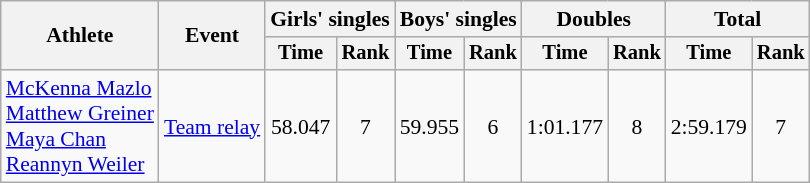<table class="wikitable" style="font-size:90%">
<tr>
<th rowspan="2">Athlete</th>
<th rowspan="2">Event</th>
<th colspan=2>Girls' singles</th>
<th colspan=2>Boys' singles</th>
<th colspan=2>Doubles</th>
<th colspan=2>Total</th>
</tr>
<tr style="font-size:95%">
<th>Time</th>
<th>Rank</th>
<th>Time</th>
<th>Rank</th>
<th>Time</th>
<th>Rank</th>
<th>Time</th>
<th>Rank</th>
</tr>
<tr align=center>
<td align=left><a href='#'>McKenna Mazlo</a><br><a href='#'>Matthew Greiner</a><br><a href='#'>Maya Chan</a><br><a href='#'>Reannyn Weiler</a><br></td>
<td align=left><a href='#'>Team relay</a></td>
<td>58.047</td>
<td>7</td>
<td>59.955</td>
<td>6</td>
<td>1:01.177</td>
<td>8</td>
<td>2:59.179</td>
<td>7</td>
</tr>
</table>
